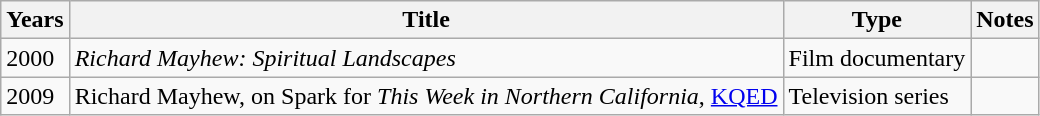<table class="wikitable sortable">
<tr>
<th>Years</th>
<th>Title</th>
<th>Type</th>
<th>Notes</th>
</tr>
<tr>
<td>2000</td>
<td><em>Richard Mayhew: Spiritual Landscapes</em></td>
<td>Film documentary</td>
<td></td>
</tr>
<tr>
<td>2009</td>
<td>Richard Mayhew, on Spark for <em>This Week in Northern California</em>, <a href='#'>KQED</a></td>
<td>Television series</td>
<td></td>
</tr>
</table>
